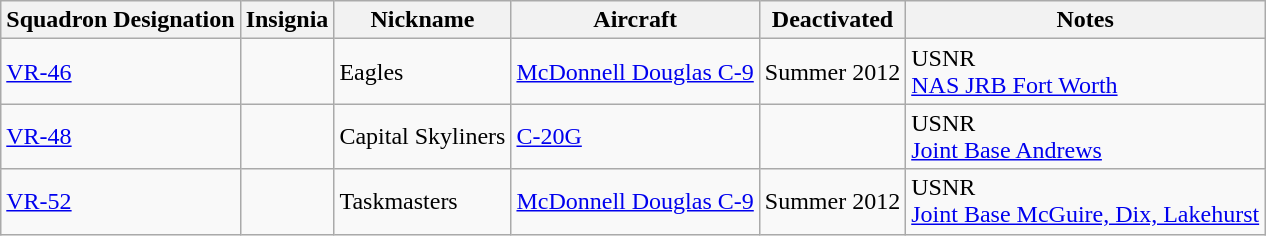<table class="wikitable sortable">
<tr>
<th>Squadron Designation</th>
<th>Insignia</th>
<th>Nickname</th>
<th>Aircraft</th>
<th>Deactivated</th>
<th>Notes</th>
</tr>
<tr>
<td><a href='#'>VR-46</a></td>
<td></td>
<td>Eagles</td>
<td><a href='#'>McDonnell Douglas C-9</a></td>
<td>Summer 2012</td>
<td>USNR<br><a href='#'>NAS JRB Fort Worth</a></td>
</tr>
<tr>
<td><a href='#'>VR-48</a></td>
<td></td>
<td>Capital Skyliners</td>
<td><a href='#'>C-20G</a></td>
<td></td>
<td>USNR<br><a href='#'>Joint Base Andrews</a></td>
</tr>
<tr>
<td><a href='#'>VR-52</a></td>
<td></td>
<td>Taskmasters</td>
<td><a href='#'>McDonnell Douglas C-9</a></td>
<td>Summer 2012</td>
<td>USNR<br><a href='#'>Joint Base McGuire, Dix, Lakehurst</a></td>
</tr>
</table>
